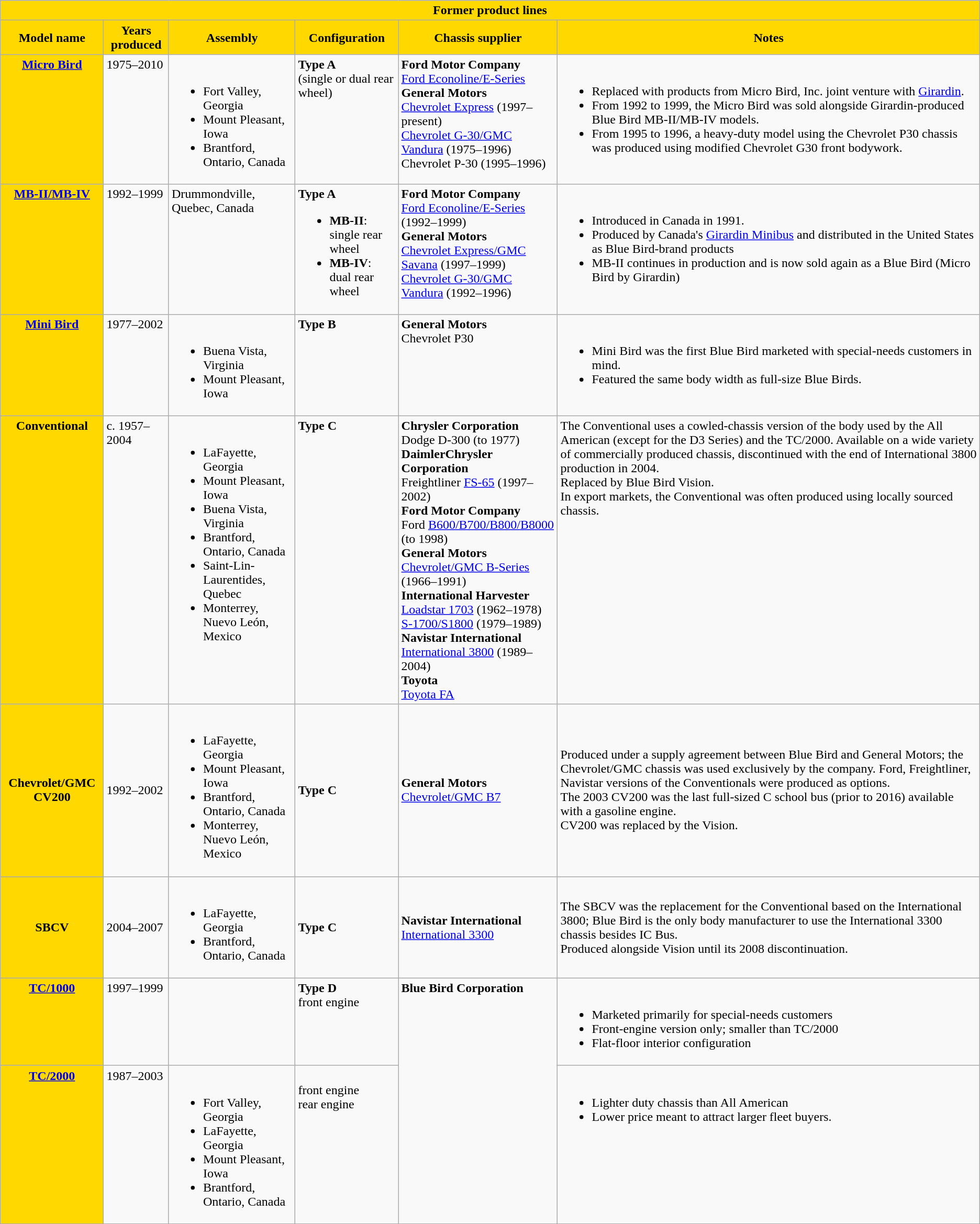<table class="wikitable" style="text-align:justified">
<tr>
<th colspan=6 style="background:#FFD800">Former product lines</th>
</tr>
<tr>
<th style="background:#FFD800;">Model name</th>
<th style="background:#FFD800;">Years produced</th>
<th style="background:#FFD800;">Assembly</th>
<th style="background:#FFD800;">Configuration</th>
<th style="background:#FFD800;">Chassis supplier</th>
<th style="background:#FFD800;">Notes</th>
</tr>
<tr valign=top>
<td style="background:#FFD800; text-align:center"><strong><a href='#'>Micro Bird</a></strong><br></td>
<td>1975–2010</td>
<td><br><ul><li>Fort Valley, Georgia</li><li>Mount Pleasant, Iowa</li><li>Brantford, Ontario, Canada</li></ul></td>
<td><strong>Type A</strong><br>(single or dual rear wheel)</td>
<td><strong>Ford Motor Company</strong><br><a href='#'>Ford Econoline/E-Series</a>
<strong>General Motors</strong><br><a href='#'>Chevrolet Express</a> (1997–present)<br><a href='#'>Chevrolet G-30/GMC Vandura</a> (1975–1996)<br>Chevrolet P-30 (1995–1996)</td>
<td><br><ul><li>Replaced with products from Micro Bird, Inc. joint venture with <a href='#'>Girardin</a>.</li><li>From 1992 to 1999, the Micro Bird was sold alongside Girardin-produced Blue Bird MB-II/MB-IV models.</li><li>From 1995 to 1996, a heavy-duty model using the Chevrolet P30 chassis was produced using modified Chevrolet G30 front bodywork.</li></ul></td>
</tr>
<tr valign=top>
<td style="background:#FFD800; text-align:center"><strong><a href='#'>MB-II/MB-IV</a></strong><br></td>
<td>1992–1999</td>
<td>Drummondville, Quebec, Canada</td>
<td><strong>Type A</strong><br><ul><li><strong>MB-II</strong>: single rear wheel</li><li><strong>MB-IV</strong>: dual rear wheel</li></ul></td>
<td><strong>Ford Motor Company</strong><br><a href='#'>Ford Econoline/E-Series</a> (1992–1999)<br><strong>General Motors</strong><br><a href='#'>Chevrolet Express/GMC Savana</a> (1997–1999)<br><a href='#'>Chevrolet G-30/GMC Vandura</a> (1992–1996)</td>
<td><br><ul><li>Introduced in Canada in 1991.</li><li>Produced by Canada's <a href='#'>Girardin Minibus</a> and distributed in the United States as Blue Bird-brand products</li><li>MB-II continues in production and is now sold again as a Blue Bird (Micro Bird by Girardin)</li></ul></td>
</tr>
<tr valign=top>
<td style="background:#FFD800; text-align:center"><strong><a href='#'>Mini Bird</a></strong><br></td>
<td>1977–2002</td>
<td><br><ul><li>Buena Vista, Virginia</li><li>Mount Pleasant, Iowa</li></ul></td>
<td><strong>Type B</strong></td>
<td><strong>General Motors</strong><br>Chevrolet P30</td>
<td><br><ul><li>Mini Bird was the first Blue Bird marketed with special-needs customers in mind.</li><li>Featured the same body width  as full-size Blue Birds.</li></ul></td>
</tr>
<tr valign="top">
<td style="background:#FFD800; text-align:center"><strong>Conventional</strong><br></td>
<td>c. 1957–2004</td>
<td><br><ul><li>LaFayette, Georgia</li><li>Mount Pleasant, Iowa</li><li>Buena Vista, Virginia</li><li>Brantford, Ontario, Canada</li><li>Saint-Lin-Laurentides, Quebec</li><li>Monterrey, Nuevo León, Mexico</li></ul></td>
<td><strong>Type C</strong></td>
<td><strong>Chrysler Corporation</strong><br>Dodge D-300 (to 1977)<br><strong>DaimlerChrysler Corporation</strong><br>Freightliner <a href='#'>FS-65</a> (1997–2002)<br><strong>Ford Motor Company</strong><br>Ford <a href='#'>B600/B700/B800/B8000</a> (to 1998)<br><strong>General Motors</strong><br><a href='#'>Chevrolet/GMC B-Series</a> (1966–1991)<br><strong>International Harvester</strong><br><a href='#'>Loadstar 1703</a> (1962–1978)<br><a href='#'>S-1700/S1800</a> (1979–1989)<br><strong>Navistar International</strong><br><a href='#'>International 3800</a> (1989–2004)<br><strong>Toyota</strong><br><a href='#'>Toyota FA</a></td>
<td>The Conventional uses a cowled-chassis version of the body used by the All American (except for the D3 Series) and the TC/2000. Available on a wide variety of commercially produced chassis, discontinued with the end of International 3800 production in 2004.<br>Replaced by Blue Bird Vision.<br>In export markets, the Conventional was often produced using locally sourced chassis.</td>
</tr>
<tr>
<td style="background:#FFD800; text-align:center"><strong>Chevrolet/GMC CV200</strong></td>
<td>1992–2002</td>
<td><br><ul><li>LaFayette, Georgia</li><li>Mount Pleasant, Iowa</li><li>Brantford, Ontario, Canada</li><li>Monterrey, Nuevo León, Mexico</li></ul></td>
<td><strong>Type C</strong></td>
<td><strong>General Motors</strong><br><a href='#'>Chevrolet/GMC B7</a></td>
<td>Produced under a supply agreement between Blue Bird and General Motors; the Chevrolet/GMC chassis was used exclusively by the company. Ford, Freightliner, Navistar versions of the Conventionals were produced as options.<br>The 2003 CV200 was the last full-sized C school bus (prior to 2016) available with a gasoline engine.<br>CV200 was replaced by the Vision.</td>
</tr>
<tr>
<td style="background:#FFD800; text-align:center"><strong>SBCV</strong></td>
<td>2004–2007</td>
<td><br><ul><li>LaFayette, Georgia</li><li>Brantford, Ontario, Canada</li></ul></td>
<td><strong>Type C</strong></td>
<td><strong>Navistar International</strong><br><a href='#'>International 3300</a></td>
<td>The SBCV was the replacement for the Conventional based on the International 3800; Blue Bird is the only body manufacturer to use the International 3300 chassis besides IC Bus.<br>Produced alongside Vision until its 2008 discontinuation.</td>
</tr>
<tr valign=top>
<td style="background:#FFD800; text-align:center"><strong><a href='#'>TC/1000</a></strong></td>
<td>1997–1999</td>
<td></td>
<td><strong>Type D</strong><br>front engine</td>
<td rowspan="2"><strong>Blue Bird Corporation</strong></td>
<td><br><ul><li>Marketed primarily for special-needs customers</li><li>Front-engine version only; smaller than TC/2000</li><li>Flat-floor interior configuration</li></ul></td>
</tr>
<tr valign=top>
<td style="background:#FFD800; text-align:center"><strong><a href='#'>TC/2000</a></strong><br></td>
<td>1987–2003</td>
<td><br><ul><li>Fort Valley, Georgia</li><li>LaFayette, Georgia</li><li>Mount Pleasant, Iowa</li><li>Brantford, Ontario, Canada</li></ul></td>
<td><br>front engine<br>rear engine</td>
<td><br><ul><li>Lighter duty chassis than All American</li><li>Lower price meant to attract larger fleet buyers.</li></ul></td>
</tr>
</table>
